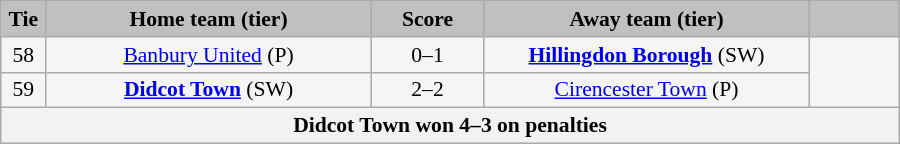<table class="wikitable" style="width: 600px; background:WhiteSmoke; text-align:center; font-size:90%">
<tr>
<td scope="col" style="width:  5.00%; background:silver;"><strong>Tie</strong></td>
<td scope="col" style="width: 36.25%; background:silver;"><strong>Home team (tier)</strong></td>
<td scope="col" style="width: 12.50%; background:silver;"><strong>Score</strong></td>
<td scope="col" style="width: 36.25%; background:silver;"><strong>Away team (tier)</strong></td>
<td scope="col" style="width: 10.00%; background:silver;"><strong></strong></td>
</tr>
<tr>
<td>58</td>
<td><a href='#'>Banbury United</a> (P)</td>
<td>0–1</td>
<td><strong><a href='#'>Hillingdon Borough</a></strong> (SW)</td>
</tr>
<tr>
<td>59</td>
<td><strong><a href='#'>Didcot Town</a></strong> (SW)</td>
<td>2–2</td>
<td><a href='#'>Cirencester Town</a> (P)</td>
</tr>
<tr>
<th colspan="5">Didcot Town won 4–3 on penalties</th>
</tr>
</table>
